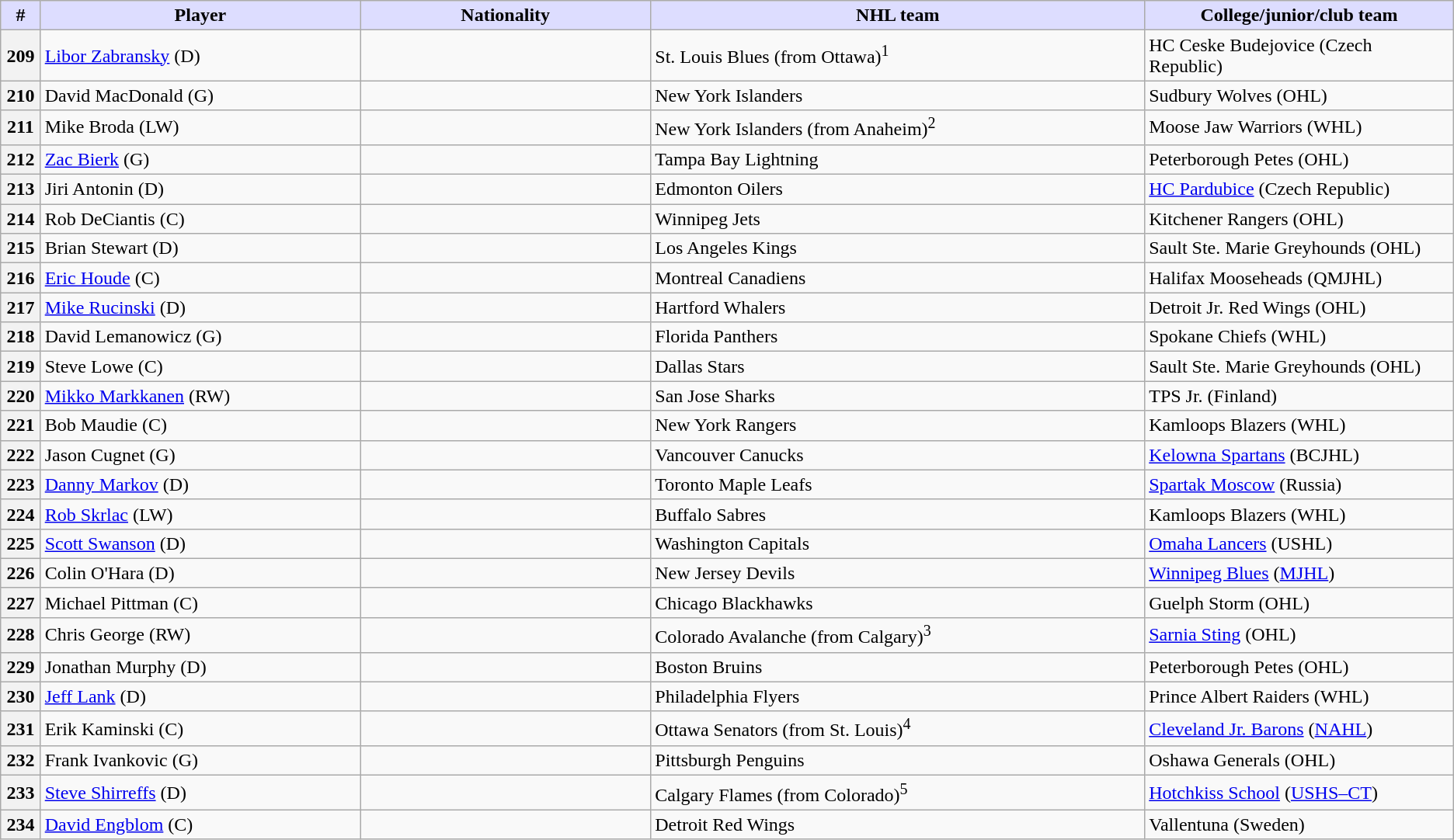<table class="wikitable">
<tr>
<th style="background:#ddf; width:2.75%;">#</th>
<th style="background:#ddf; width:22.0%;">Player</th>
<th style="background:#ddf; width:20.0%;">Nationality</th>
<th style="background:#ddf; width:34.0%;">NHL team</th>
<th style="background:#ddf; width:100.0%;">College/junior/club team</th>
</tr>
<tr>
<th>209</th>
<td><a href='#'>Libor Zabransky</a> (D)</td>
<td></td>
<td>St. Louis Blues (from Ottawa)<sup>1</sup></td>
<td>HC Ceske Budejovice (Czech Republic)</td>
</tr>
<tr>
<th>210</th>
<td>David MacDonald (G)</td>
<td></td>
<td>New York Islanders</td>
<td>Sudbury Wolves (OHL)</td>
</tr>
<tr>
<th>211</th>
<td>Mike Broda (LW)</td>
<td></td>
<td>New York Islanders (from Anaheim)<sup>2</sup></td>
<td>Moose Jaw Warriors (WHL)</td>
</tr>
<tr>
<th>212</th>
<td><a href='#'>Zac Bierk</a> (G)</td>
<td></td>
<td>Tampa Bay Lightning</td>
<td>Peterborough Petes (OHL)</td>
</tr>
<tr>
<th>213</th>
<td>Jiri Antonin (D)</td>
<td></td>
<td>Edmonton Oilers</td>
<td><a href='#'>HC Pardubice</a> (Czech Republic)</td>
</tr>
<tr>
<th>214</th>
<td>Rob DeCiantis (C)</td>
<td></td>
<td>Winnipeg Jets</td>
<td>Kitchener Rangers (OHL)</td>
</tr>
<tr>
<th>215</th>
<td>Brian Stewart (D)</td>
<td></td>
<td>Los Angeles Kings</td>
<td>Sault Ste. Marie Greyhounds (OHL)</td>
</tr>
<tr>
<th>216</th>
<td><a href='#'>Eric Houde</a> (C)</td>
<td></td>
<td>Montreal Canadiens</td>
<td>Halifax Mooseheads (QMJHL)</td>
</tr>
<tr>
<th>217</th>
<td><a href='#'>Mike Rucinski</a> (D)</td>
<td></td>
<td>Hartford Whalers</td>
<td>Detroit Jr. Red Wings (OHL)</td>
</tr>
<tr>
<th>218</th>
<td>David Lemanowicz (G)</td>
<td></td>
<td>Florida Panthers</td>
<td>Spokane Chiefs (WHL)</td>
</tr>
<tr>
<th>219</th>
<td>Steve Lowe (C)</td>
<td></td>
<td>Dallas Stars</td>
<td>Sault Ste. Marie Greyhounds (OHL)</td>
</tr>
<tr>
<th>220</th>
<td><a href='#'>Mikko Markkanen</a> (RW)</td>
<td></td>
<td>San Jose Sharks</td>
<td>TPS Jr. (Finland)</td>
</tr>
<tr>
<th>221</th>
<td>Bob Maudie (C)</td>
<td></td>
<td>New York Rangers</td>
<td>Kamloops Blazers (WHL)</td>
</tr>
<tr>
<th>222</th>
<td>Jason Cugnet (G)</td>
<td></td>
<td>Vancouver Canucks</td>
<td><a href='#'>Kelowna Spartans</a> (BCJHL)</td>
</tr>
<tr>
<th>223</th>
<td><a href='#'>Danny Markov</a> (D)</td>
<td></td>
<td>Toronto Maple Leafs</td>
<td><a href='#'>Spartak Moscow</a> (Russia)</td>
</tr>
<tr>
<th>224</th>
<td><a href='#'>Rob Skrlac</a> (LW)</td>
<td></td>
<td>Buffalo Sabres</td>
<td>Kamloops Blazers (WHL)</td>
</tr>
<tr>
<th>225</th>
<td><a href='#'>Scott Swanson</a> (D)</td>
<td></td>
<td>Washington Capitals</td>
<td><a href='#'>Omaha Lancers</a> (USHL)</td>
</tr>
<tr>
<th>226</th>
<td>Colin O'Hara (D)</td>
<td></td>
<td>New Jersey Devils</td>
<td><a href='#'>Winnipeg Blues</a> (<a href='#'>MJHL</a>)</td>
</tr>
<tr>
<th>227</th>
<td>Michael Pittman (C)</td>
<td></td>
<td>Chicago Blackhawks</td>
<td>Guelph Storm (OHL)</td>
</tr>
<tr>
<th>228</th>
<td>Chris George (RW)</td>
<td></td>
<td>Colorado Avalanche (from Calgary)<sup>3</sup></td>
<td><a href='#'>Sarnia Sting</a> (OHL)</td>
</tr>
<tr>
<th>229</th>
<td>Jonathan Murphy (D)</td>
<td></td>
<td>Boston Bruins</td>
<td>Peterborough Petes (OHL)</td>
</tr>
<tr>
<th>230</th>
<td><a href='#'>Jeff Lank</a> (D)</td>
<td></td>
<td>Philadelphia Flyers</td>
<td>Prince Albert Raiders (WHL)</td>
</tr>
<tr>
<th>231</th>
<td>Erik Kaminski (C)</td>
<td></td>
<td>Ottawa Senators (from St. Louis)<sup>4</sup></td>
<td><a href='#'>Cleveland Jr. Barons</a> (<a href='#'>NAHL</a>)</td>
</tr>
<tr>
<th>232</th>
<td>Frank Ivankovic (G)</td>
<td></td>
<td>Pittsburgh Penguins</td>
<td>Oshawa Generals (OHL)</td>
</tr>
<tr>
<th>233</th>
<td><a href='#'>Steve Shirreffs</a> (D)</td>
<td></td>
<td>Calgary Flames (from Colorado)<sup>5</sup></td>
<td><a href='#'>Hotchkiss School</a> (<a href='#'>USHS–CT</a>)</td>
</tr>
<tr>
<th>234</th>
<td><a href='#'>David Engblom</a> (C)</td>
<td></td>
<td>Detroit Red Wings</td>
<td>Vallentuna (Sweden)</td>
</tr>
</table>
